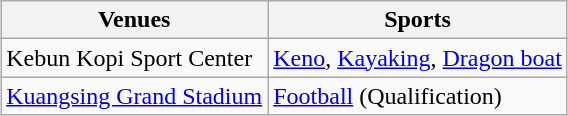<table class="wikitable" style="margin-left:auto;margin-right:auto">
<tr>
<th>Venues</th>
<th>Sports</th>
</tr>
<tr>
<td>Kebun Kopi Sport Center</td>
<td><a href='#'>Keno</a>, <a href='#'>Kayaking</a>, <a href='#'>Dragon boat</a></td>
</tr>
<tr>
<td><a href='#'>Kuangsing Grand Stadium</a></td>
<td><a href='#'>Football</a> (Qualification)</td>
</tr>
</table>
